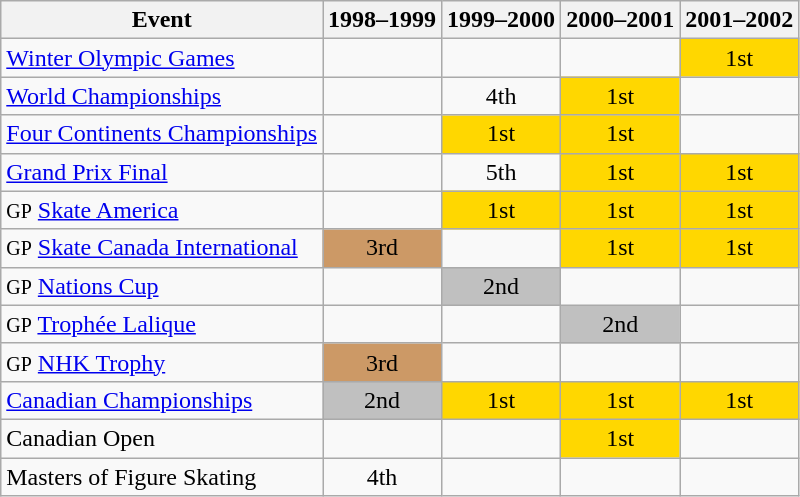<table class="wikitable">
<tr>
<th>Event</th>
<th>1998–1999</th>
<th>1999–2000</th>
<th>2000–2001</th>
<th>2001–2002</th>
</tr>
<tr>
<td><a href='#'>Winter Olympic Games</a></td>
<td></td>
<td></td>
<td></td>
<td align="center" bgcolor="Gold">1st</td>
</tr>
<tr>
<td><a href='#'>World Championships</a></td>
<td></td>
<td align="center">4th</td>
<td align="center" bgcolor="gold">1st</td>
<td></td>
</tr>
<tr>
<td><a href='#'>Four Continents Championships</a></td>
<td></td>
<td align="center" bgcolor="gold">1st</td>
<td align="center" bgcolor="gold">1st</td>
<td></td>
</tr>
<tr>
<td><a href='#'>Grand Prix Final</a></td>
<td></td>
<td align="center">5th</td>
<td align="center" bgcolor="gold">1st</td>
<td align="center" bgcolor="gold">1st</td>
</tr>
<tr>
<td><small>GP</small> <a href='#'>Skate America</a></td>
<td></td>
<td align="center" bgcolor="gold">1st</td>
<td align="center" bgcolor="gold">1st</td>
<td align="center" bgcolor="gold">1st</td>
</tr>
<tr>
<td><small>GP</small> <a href='#'>Skate Canada International</a></td>
<td align="center" bgcolor="CC9966">3rd</td>
<td></td>
<td align="center" bgcolor="gold">1st</td>
<td align="center" bgcolor="gold">1st</td>
</tr>
<tr>
<td><small>GP</small> <a href='#'>Nations Cup</a></td>
<td></td>
<td align="center" bgcolor="silver">2nd</td>
<td></td>
<td></td>
</tr>
<tr>
<td><small>GP</small> <a href='#'>Trophée Lalique</a></td>
<td></td>
<td></td>
<td align="center" bgcolor="silver">2nd</td>
<td></td>
</tr>
<tr>
<td><small>GP</small> <a href='#'>NHK Trophy</a></td>
<td align="center" bgcolor="CC9966">3rd</td>
<td></td>
<td></td>
<td></td>
</tr>
<tr>
<td><a href='#'>Canadian Championships</a></td>
<td align="center" bgcolor="silver">2nd</td>
<td align="center" bgcolor="gold">1st</td>
<td align="center" bgcolor="gold">1st</td>
<td align="center" bgcolor="gold">1st</td>
</tr>
<tr>
<td>Canadian Open</td>
<td></td>
<td></td>
<td align="center" bgcolor="gold">1st</td>
<td></td>
</tr>
<tr>
<td>Masters of Figure Skating</td>
<td align="center">4th</td>
<td></td>
<td></td>
<td></td>
</tr>
</table>
